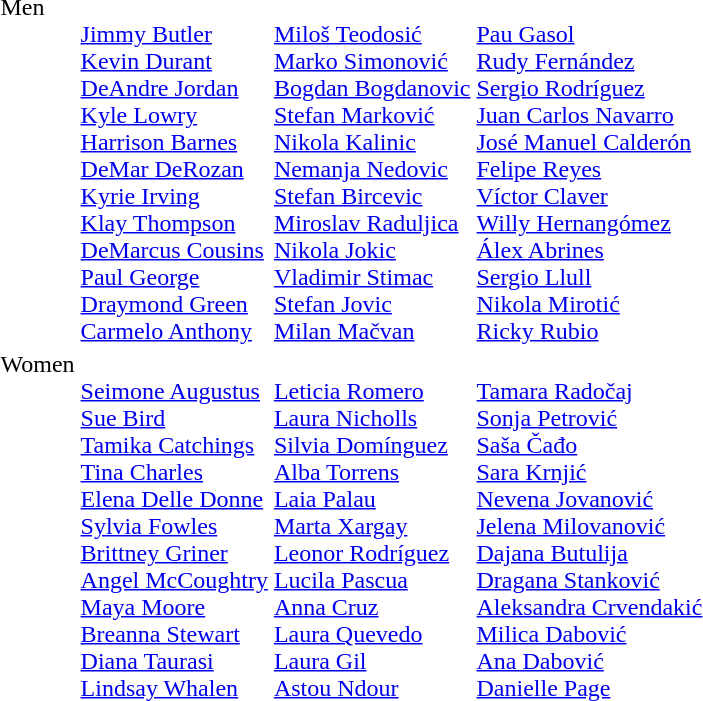<table>
<tr valign="top">
<td>Men<br></td>
<td><br><a href='#'>Jimmy Butler</a><br><a href='#'>Kevin Durant</a><br><a href='#'>DeAndre Jordan</a><br><a href='#'>Kyle Lowry</a><br><a href='#'>Harrison Barnes</a><br><a href='#'>DeMar DeRozan</a><br><a href='#'>Kyrie Irving</a><br><a href='#'>Klay Thompson</a><br><a href='#'>DeMarcus Cousins</a><br><a href='#'>Paul George</a><br><a href='#'>Draymond Green</a><br><a href='#'>Carmelo Anthony</a></td>
<td><br><a href='#'>Miloš Teodosić</a><br><a href='#'>Marko Simonović</a><br><a href='#'>Bogdan Bogdanovic</a><br><a href='#'>Stefan Marković</a><br><a href='#'>Nikola Kalinic</a><br><a href='#'>Nemanja Nedovic</a><br><a href='#'>Stefan Bircevic</a><br><a href='#'>Miroslav Raduljica</a><br><a href='#'>Nikola Jokic</a><br><a href='#'>Vladimir Stimac</a><br><a href='#'>Stefan Jovic</a><br><a href='#'>Milan Mačvan</a></td>
<td><br><a href='#'>Pau Gasol</a><br><a href='#'>Rudy Fernández</a><br><a href='#'>Sergio Rodríguez</a><br><a href='#'>Juan Carlos Navarro</a><br><a href='#'>José Manuel Calderón</a><br><a href='#'>Felipe Reyes</a><br><a href='#'>Víctor Claver</a><br><a href='#'>Willy Hernangómez</a><br><a href='#'>Álex Abrines</a><br><a href='#'>Sergio Llull</a><br><a href='#'>Nikola Mirotić</a><br><a href='#'>Ricky Rubio</a></td>
</tr>
<tr valign="top">
<td>Women<br></td>
<td><br><a href='#'>Seimone Augustus</a><br><a href='#'>Sue Bird</a><br><a href='#'>Tamika Catchings</a><br><a href='#'>Tina Charles</a><br><a href='#'>Elena Delle Donne</a><br><a href='#'>Sylvia Fowles</a><br><a href='#'>Brittney Griner</a><br><a href='#'>Angel McCoughtry</a><br><a href='#'>Maya Moore</a><br><a href='#'>Breanna Stewart</a><br><a href='#'>Diana Taurasi</a><br><a href='#'>Lindsay Whalen</a></td>
<td><br><a href='#'>Leticia Romero</a><br><a href='#'>Laura Nicholls</a><br><a href='#'>Silvia Domínguez</a><br><a href='#'>Alba Torrens</a><br><a href='#'>Laia Palau</a><br><a href='#'>Marta Xargay</a><br><a href='#'>Leonor Rodríguez</a><br><a href='#'>Lucila Pascua</a><br><a href='#'>Anna Cruz</a><br><a href='#'>Laura Quevedo</a><br><a href='#'>Laura Gil</a><br><a href='#'>Astou Ndour</a></td>
<td><br><a href='#'>Tamara Radočaj</a><br><a href='#'>Sonja Petrović</a><br><a href='#'>Saša Čađo</a><br><a href='#'>Sara Krnjić</a><br><a href='#'>Nevena Jovanović</a><br><a href='#'>Jelena Milovanović</a><br><a href='#'>Dajana Butulija</a><br><a href='#'>Dragana Stanković</a><br><a href='#'>Aleksandra Crvendakić</a><br><a href='#'>Milica Dabović</a><br><a href='#'>Ana Dabović</a><br><a href='#'>Danielle Page</a></td>
</tr>
</table>
